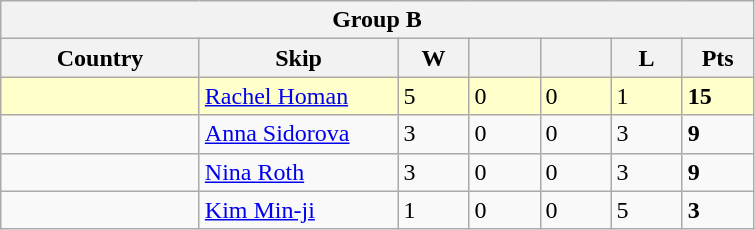<table class=wikitable>
<tr>
<th colspan=7>Group B</th>
</tr>
<tr>
<th width=125>Country</th>
<th width=125>Skip</th>
<th width=40>W</th>
<th width=40></th>
<th width=40></th>
<th width=40>L</th>
<th width=40>Pts</th>
</tr>
<tr bgcolor=#ffffcc>
<td></td>
<td><a href='#'>Rachel Homan</a></td>
<td>5</td>
<td>0</td>
<td>0</td>
<td>1</td>
<td><strong>15</strong></td>
</tr>
<tr>
<td></td>
<td><a href='#'>Anna Sidorova</a></td>
<td>3</td>
<td>0</td>
<td>0</td>
<td>3</td>
<td><strong>9</strong></td>
</tr>
<tr>
<td></td>
<td><a href='#'>Nina Roth</a></td>
<td>3</td>
<td>0</td>
<td>0</td>
<td>3</td>
<td><strong>9</strong></td>
</tr>
<tr>
<td></td>
<td><a href='#'>Kim Min-ji</a></td>
<td>1</td>
<td>0</td>
<td>0</td>
<td>5</td>
<td><strong>3</strong></td>
</tr>
</table>
